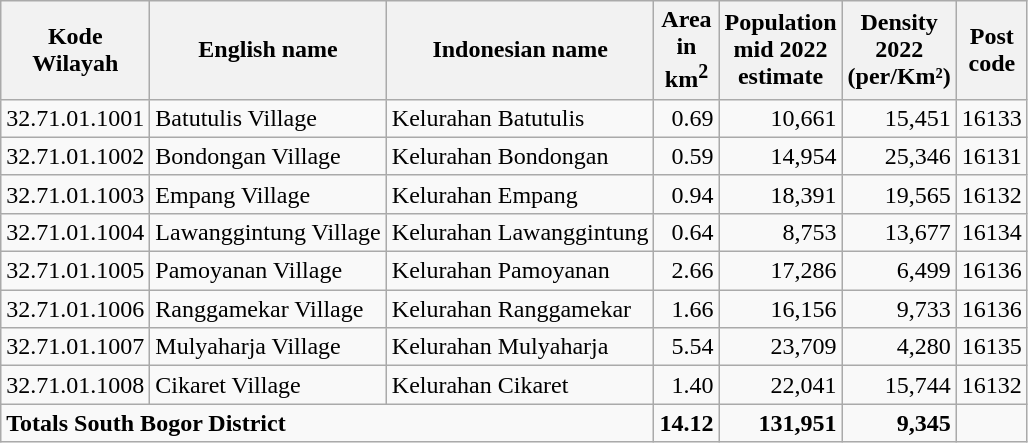<table Class = "wikitable">
<tr>
<th>Kode<br>Wilayah</th>
<th>English name</th>
<th>Indonesian name</th>
<th>Area <br>in<br>km<sup>2</sup></th>
<th>Population <br>mid 2022<br>estimate</th>
<th>Density <br>2022<br>(per/Km²)</th>
<th>Post<br>code</th>
</tr>
<tr>
<td>32.71.01.1001</td>
<td>Batutulis Village</td>
<td>Kelurahan Batutulis</td>
<td align="right">0.69</td>
<td align="right">10,661</td>
<td align="right">15,451</td>
<td>16133</td>
</tr>
<tr>
<td>32.71.01.1002</td>
<td>Bondongan Village</td>
<td>Kelurahan Bondongan</td>
<td align="right">0.59</td>
<td align="right">14,954</td>
<td align="right">25,346</td>
<td>16131</td>
</tr>
<tr>
<td>32.71.01.1003</td>
<td>Empang Village</td>
<td>Kelurahan Empang</td>
<td align="right">0.94</td>
<td align="right">18,391</td>
<td align="right">19,565</td>
<td>16132</td>
</tr>
<tr>
<td>32.71.01.1004</td>
<td>Lawanggintung Village</td>
<td>Kelurahan Lawanggintung</td>
<td align="right">0.64</td>
<td align="right">8,753</td>
<td align="right">13,677</td>
<td>16134</td>
</tr>
<tr>
<td>32.71.01.1005</td>
<td>Pamoyanan Village</td>
<td>Kelurahan Pamoyanan</td>
<td align="right">2.66</td>
<td align="right">17,286</td>
<td align="right">6,499</td>
<td>16136</td>
</tr>
<tr>
<td>32.71.01.1006</td>
<td>Ranggamekar Village</td>
<td>Kelurahan Ranggamekar</td>
<td align="right">1.66</td>
<td align="right">16,156</td>
<td align="right">9,733</td>
<td>16136</td>
</tr>
<tr>
<td>32.71.01.1007</td>
<td>Mulyaharja Village</td>
<td>Kelurahan Mulyaharja</td>
<td align="right">5.54</td>
<td align="right">23,709</td>
<td align="right">4,280</td>
<td>16135</td>
</tr>
<tr>
<td>32.71.01.1008</td>
<td>Cikaret Village</td>
<td>Kelurahan Cikaret</td>
<td align="right">1.40</td>
<td align="right">22,041</td>
<td align="right">15,744</td>
<td>16132</td>
</tr>
<tr>
<td colspan=3><strong>Totals South Bogor District</strong></td>
<td align="right"><strong>14.12</strong></td>
<td align="right"><strong>131,951</strong></td>
<td align="right"><strong>9,345</strong></td>
<td></td>
</tr>
</table>
